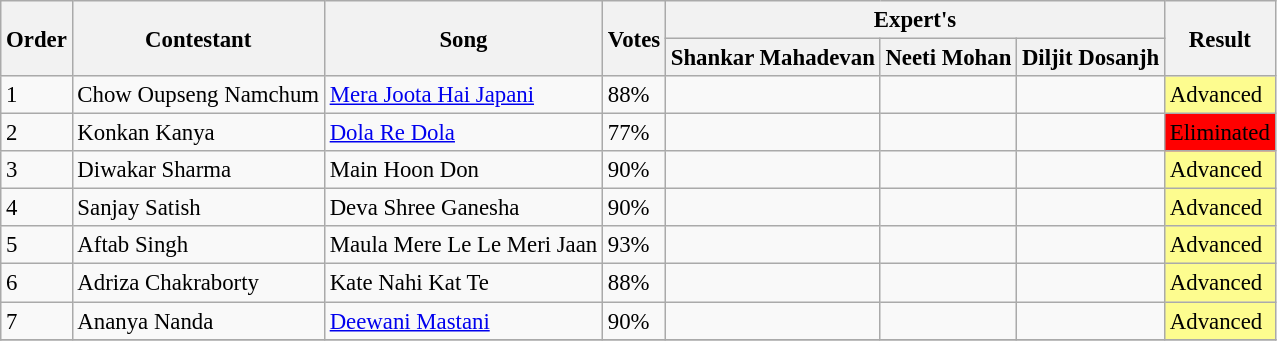<table class="wikitable sortable mw-collapsible" style="font-size: 95%;">
<tr>
<th rowspan="2">Order</th>
<th rowspan="2">Contestant</th>
<th rowspan="2">Song</th>
<th rowspan="2">Votes</th>
<th colspan="3">Expert's</th>
<th rowspan="2">Result</th>
</tr>
<tr>
<th>Shankar Mahadevan</th>
<th>Neeti Mohan</th>
<th>Diljit Dosanjh</th>
</tr>
<tr>
<td>1</td>
<td>Chow Oupseng Namchum</td>
<td><a href='#'>Mera Joota Hai Japani</a></td>
<td>88%</td>
<td></td>
<td></td>
<td></td>
<td bgcolor="#fdfc8f">Advanced</td>
</tr>
<tr>
<td>2</td>
<td>Konkan Kanya</td>
<td><a href='#'>Dola Re Dola</a></td>
<td>77%</td>
<td></td>
<td></td>
<td></td>
<td bgcolor="red">Eliminated</td>
</tr>
<tr>
<td>3</td>
<td>Diwakar Sharma</td>
<td>Main Hoon Don</td>
<td>90%</td>
<td></td>
<td></td>
<td></td>
<td bgcolor="#fdfc8f">Advanced</td>
</tr>
<tr>
<td>4</td>
<td>Sanjay Satish</td>
<td>Deva Shree Ganesha</td>
<td>90%</td>
<td></td>
<td></td>
<td></td>
<td bgcolor="#fdfc8f">Advanced</td>
</tr>
<tr>
<td>5</td>
<td>Aftab Singh</td>
<td>Maula Mere Le Le Meri Jaan</td>
<td>93%</td>
<td></td>
<td></td>
<td></td>
<td bgcolor="#fdfc8f">Advanced</td>
</tr>
<tr>
<td>6</td>
<td>Adriza Chakraborty</td>
<td>Kate Nahi Kat Te</td>
<td>88%</td>
<td></td>
<td></td>
<td></td>
<td bgcolor="#fdfc8f">Advanced</td>
</tr>
<tr>
<td>7</td>
<td>Ananya Nanda</td>
<td><a href='#'>Deewani Mastani</a></td>
<td>90%</td>
<td></td>
<td></td>
<td></td>
<td bgcolor="#fdfc8f">Advanced</td>
</tr>
<tr>
</tr>
</table>
